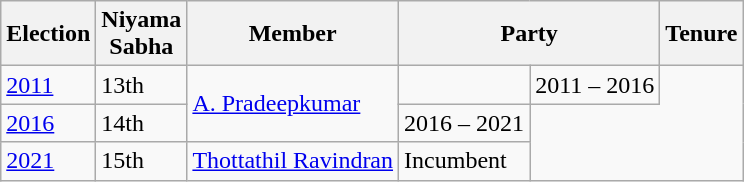<table class="wikitable sortable">
<tr>
<th>Election</th>
<th>Niyama<br>Sabha</th>
<th>Member</th>
<th colspan="2">Party</th>
<th>Tenure</th>
</tr>
<tr>
<td><a href='#'>2011</a></td>
<td>13th</td>
<td rowspan="2"><a href='#'>A. Pradeepkumar</a></td>
<td></td>
<td>2011 – 2016</td>
</tr>
<tr>
<td><a href='#'>2016</a></td>
<td>14th</td>
<td>2016 – 2021</td>
</tr>
<tr>
<td><a href='#'>2021</a></td>
<td>15th</td>
<td><a href='#'>Thottathil Ravindran</a></td>
<td>Incumbent</td>
</tr>
</table>
